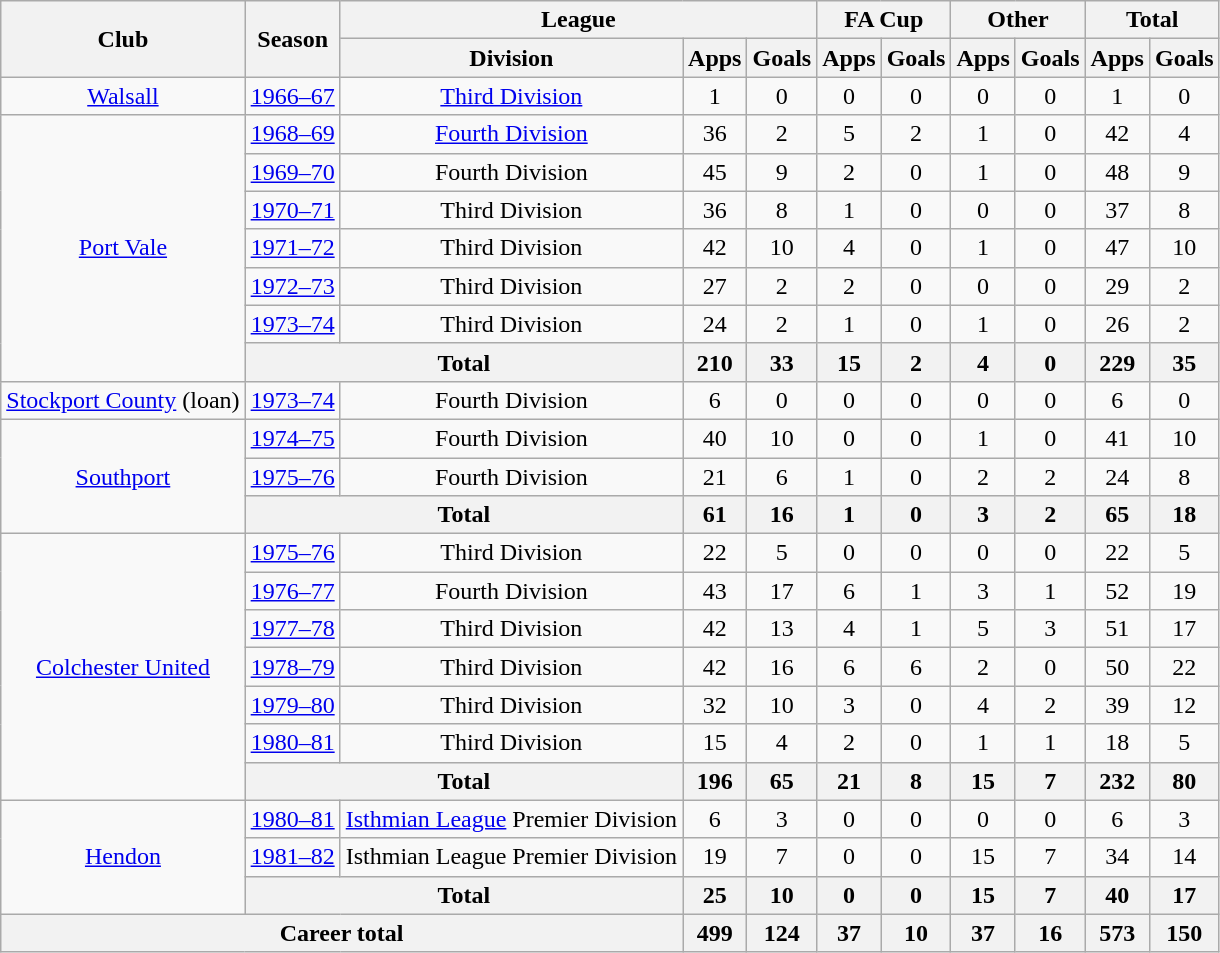<table class="wikitable" style="text-align: center;">
<tr>
<th rowspan="2">Club</th>
<th rowspan="2">Season</th>
<th colspan="3">League</th>
<th colspan="2">FA Cup</th>
<th colspan="2">Other</th>
<th colspan="2">Total</th>
</tr>
<tr>
<th>Division</th>
<th>Apps</th>
<th>Goals</th>
<th>Apps</th>
<th>Goals</th>
<th>Apps</th>
<th>Goals</th>
<th>Apps</th>
<th>Goals</th>
</tr>
<tr>
<td><a href='#'>Walsall</a></td>
<td><a href='#'>1966–67</a></td>
<td><a href='#'>Third Division</a></td>
<td>1</td>
<td>0</td>
<td>0</td>
<td>0</td>
<td>0</td>
<td>0</td>
<td>1</td>
<td>0</td>
</tr>
<tr>
<td rowspan="7"><a href='#'>Port Vale</a></td>
<td><a href='#'>1968–69</a></td>
<td><a href='#'>Fourth Division</a></td>
<td>36</td>
<td>2</td>
<td>5</td>
<td>2</td>
<td>1</td>
<td>0</td>
<td>42</td>
<td>4</td>
</tr>
<tr>
<td><a href='#'>1969–70</a></td>
<td>Fourth Division</td>
<td>45</td>
<td>9</td>
<td>2</td>
<td>0</td>
<td>1</td>
<td>0</td>
<td>48</td>
<td>9</td>
</tr>
<tr>
<td><a href='#'>1970–71</a></td>
<td>Third Division</td>
<td>36</td>
<td>8</td>
<td>1</td>
<td>0</td>
<td>0</td>
<td>0</td>
<td>37</td>
<td>8</td>
</tr>
<tr>
<td><a href='#'>1971–72</a></td>
<td>Third Division</td>
<td>42</td>
<td>10</td>
<td>4</td>
<td>0</td>
<td>1</td>
<td>0</td>
<td>47</td>
<td>10</td>
</tr>
<tr>
<td><a href='#'>1972–73</a></td>
<td>Third Division</td>
<td>27</td>
<td>2</td>
<td>2</td>
<td>0</td>
<td>0</td>
<td>0</td>
<td>29</td>
<td>2</td>
</tr>
<tr>
<td><a href='#'>1973–74</a></td>
<td>Third Division</td>
<td>24</td>
<td>2</td>
<td>1</td>
<td>0</td>
<td>1</td>
<td>0</td>
<td>26</td>
<td>2</td>
</tr>
<tr>
<th colspan="2">Total</th>
<th>210</th>
<th>33</th>
<th>15</th>
<th>2</th>
<th>4</th>
<th>0</th>
<th>229</th>
<th>35</th>
</tr>
<tr>
<td><a href='#'>Stockport County</a> (loan)</td>
<td><a href='#'>1973–74</a></td>
<td>Fourth Division</td>
<td>6</td>
<td>0</td>
<td>0</td>
<td>0</td>
<td>0</td>
<td>0</td>
<td>6</td>
<td>0</td>
</tr>
<tr>
<td rowspan="3"><a href='#'>Southport</a></td>
<td><a href='#'>1974–75</a></td>
<td>Fourth Division</td>
<td>40</td>
<td>10</td>
<td>0</td>
<td>0</td>
<td>1</td>
<td>0</td>
<td>41</td>
<td>10</td>
</tr>
<tr>
<td><a href='#'>1975–76</a></td>
<td>Fourth Division</td>
<td>21</td>
<td>6</td>
<td>1</td>
<td>0</td>
<td>2</td>
<td>2</td>
<td>24</td>
<td>8</td>
</tr>
<tr>
<th colspan="2">Total</th>
<th>61</th>
<th>16</th>
<th>1</th>
<th>0</th>
<th>3</th>
<th>2</th>
<th>65</th>
<th>18</th>
</tr>
<tr>
<td rowspan="7"><a href='#'>Colchester United</a></td>
<td><a href='#'>1975–76</a></td>
<td>Third Division</td>
<td>22</td>
<td>5</td>
<td>0</td>
<td>0</td>
<td>0</td>
<td>0</td>
<td>22</td>
<td>5</td>
</tr>
<tr>
<td><a href='#'>1976–77</a></td>
<td>Fourth Division</td>
<td>43</td>
<td>17</td>
<td>6</td>
<td>1</td>
<td>3</td>
<td>1</td>
<td>52</td>
<td>19</td>
</tr>
<tr>
<td><a href='#'>1977–78</a></td>
<td>Third Division</td>
<td>42</td>
<td>13</td>
<td>4</td>
<td>1</td>
<td>5</td>
<td>3</td>
<td>51</td>
<td>17</td>
</tr>
<tr>
<td><a href='#'>1978–79</a></td>
<td>Third Division</td>
<td>42</td>
<td>16</td>
<td>6</td>
<td>6</td>
<td>2</td>
<td>0</td>
<td>50</td>
<td>22</td>
</tr>
<tr>
<td><a href='#'>1979–80</a></td>
<td>Third Division</td>
<td>32</td>
<td>10</td>
<td>3</td>
<td>0</td>
<td>4</td>
<td>2</td>
<td>39</td>
<td>12</td>
</tr>
<tr>
<td><a href='#'>1980–81</a></td>
<td>Third Division</td>
<td>15</td>
<td>4</td>
<td>2</td>
<td>0</td>
<td>1</td>
<td>1</td>
<td>18</td>
<td>5</td>
</tr>
<tr>
<th colspan="2">Total</th>
<th>196</th>
<th>65</th>
<th>21</th>
<th>8</th>
<th>15</th>
<th>7</th>
<th>232</th>
<th>80</th>
</tr>
<tr>
<td rowspan="3"><a href='#'>Hendon</a></td>
<td><a href='#'>1980–81</a></td>
<td><a href='#'>Isthmian League</a> Premier Division</td>
<td>6</td>
<td>3</td>
<td>0</td>
<td>0</td>
<td>0</td>
<td>0</td>
<td>6</td>
<td>3</td>
</tr>
<tr>
<td><a href='#'>1981–82</a></td>
<td>Isthmian League Premier Division</td>
<td>19</td>
<td>7</td>
<td>0</td>
<td>0</td>
<td>15</td>
<td>7</td>
<td>34</td>
<td>14</td>
</tr>
<tr>
<th colspan="2">Total</th>
<th>25</th>
<th>10</th>
<th>0</th>
<th>0</th>
<th>15</th>
<th>7</th>
<th>40</th>
<th>17</th>
</tr>
<tr>
<th colspan="3">Career total</th>
<th>499</th>
<th>124</th>
<th>37</th>
<th>10</th>
<th>37</th>
<th>16</th>
<th>573</th>
<th>150</th>
</tr>
</table>
